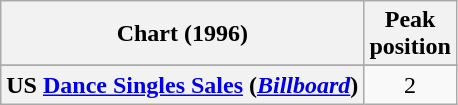<table class="wikitable sortable plainrowheaders" style="text-align:center">
<tr>
<th scope="col">Chart (1996)</th>
<th scope="col">Peak<br>position</th>
</tr>
<tr>
</tr>
<tr>
</tr>
<tr>
</tr>
<tr>
</tr>
<tr>
<th scope="row">US <a href='#'>Dance Singles Sales</a> (<em><a href='#'>Billboard</a></em>)</th>
<td>2</td>
</tr>
</table>
